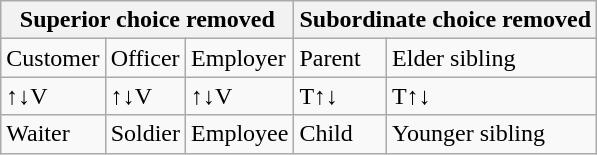<table class="wikitable">
<tr>
<th colspan="3">Superior choice removed</th>
<th colspan="2">Subordinate choice removed</th>
</tr>
<tr>
<td>Customer</td>
<td>Officer</td>
<td>Employer</td>
<td>Parent</td>
<td>Elder sibling</td>
</tr>
<tr>
<td>↑↓V</td>
<td>↑↓V</td>
<td>↑↓V</td>
<td>T↑↓</td>
<td>T↑↓</td>
</tr>
<tr>
<td>Waiter</td>
<td>Soldier</td>
<td>Employee</td>
<td>Child</td>
<td>Younger sibling</td>
</tr>
</table>
